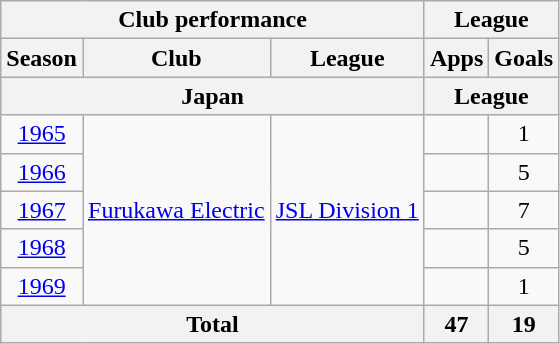<table class="wikitable" style="text-align:center;">
<tr>
<th colspan=3>Club performance</th>
<th colspan=2>League</th>
</tr>
<tr>
<th>Season</th>
<th>Club</th>
<th>League</th>
<th>Apps</th>
<th>Goals</th>
</tr>
<tr>
<th colspan=3>Japan</th>
<th colspan=2>League</th>
</tr>
<tr>
<td><a href='#'>1965</a></td>
<td rowspan="5"><a href='#'>Furukawa Electric</a></td>
<td rowspan="5"><a href='#'>JSL Division 1</a></td>
<td></td>
<td>1</td>
</tr>
<tr>
<td><a href='#'>1966</a></td>
<td></td>
<td>5</td>
</tr>
<tr>
<td><a href='#'>1967</a></td>
<td></td>
<td>7</td>
</tr>
<tr>
<td><a href='#'>1968</a></td>
<td></td>
<td>5</td>
</tr>
<tr>
<td><a href='#'>1969</a></td>
<td></td>
<td>1</td>
</tr>
<tr>
<th colspan=3>Total</th>
<th>47</th>
<th>19</th>
</tr>
</table>
